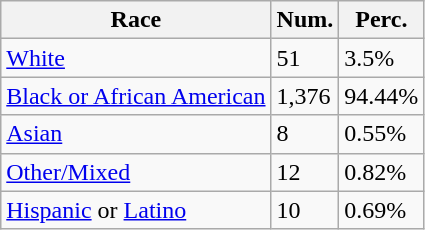<table class="wikitable">
<tr>
<th>Race</th>
<th>Num.</th>
<th>Perc.</th>
</tr>
<tr>
<td><a href='#'>White</a></td>
<td>51</td>
<td>3.5%</td>
</tr>
<tr>
<td><a href='#'>Black or African American</a></td>
<td>1,376</td>
<td>94.44%</td>
</tr>
<tr>
<td><a href='#'>Asian</a></td>
<td>8</td>
<td>0.55%</td>
</tr>
<tr>
<td><a href='#'>Other/Mixed</a></td>
<td>12</td>
<td>0.82%</td>
</tr>
<tr>
<td><a href='#'>Hispanic</a> or <a href='#'>Latino</a></td>
<td>10</td>
<td>0.69%</td>
</tr>
</table>
